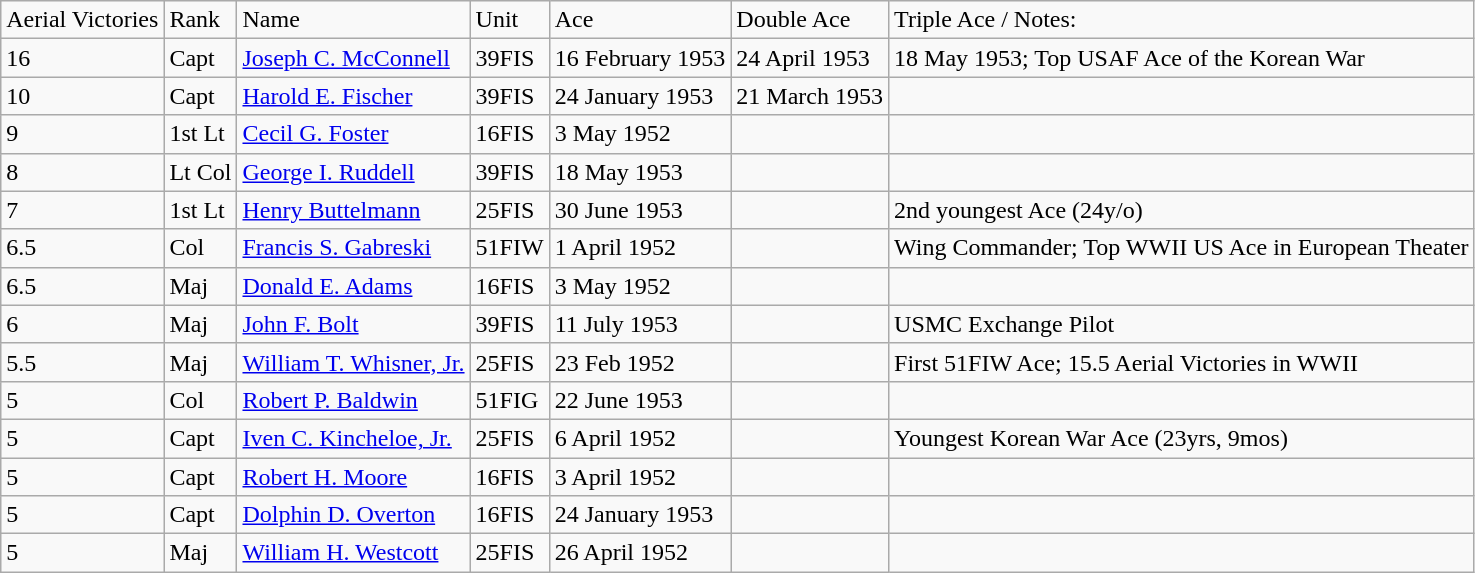<table class="wikitable">
<tr>
<td>Aerial Victories</td>
<td>Rank</td>
<td>Name</td>
<td>Unit</td>
<td>Ace</td>
<td>Double Ace</td>
<td>Triple Ace / Notes:</td>
</tr>
<tr>
<td>16</td>
<td>Capt</td>
<td><a href='#'>Joseph C. McConnell</a></td>
<td>39FIS</td>
<td>16 February 1953</td>
<td>24 April 1953</td>
<td>18 May 1953; Top USAF Ace of the Korean War</td>
</tr>
<tr>
<td>10</td>
<td>Capt</td>
<td><a href='#'>Harold E. Fischer</a></td>
<td>39FIS</td>
<td>24 January 1953</td>
<td>21 March 1953</td>
<td></td>
</tr>
<tr>
<td>9</td>
<td>1st Lt</td>
<td><a href='#'>Cecil G. Foster</a></td>
<td>16FIS</td>
<td>3 May 1952</td>
<td></td>
<td></td>
</tr>
<tr>
<td>8</td>
<td>Lt Col</td>
<td><a href='#'>George I. Ruddell</a></td>
<td>39FIS</td>
<td>18 May 1953</td>
<td></td>
<td></td>
</tr>
<tr>
<td>7</td>
<td>1st Lt</td>
<td><a href='#'>Henry Buttelmann</a></td>
<td>25FIS</td>
<td>30 June 1953</td>
<td></td>
<td>2nd youngest Ace (24y/o)</td>
</tr>
<tr>
<td>6.5</td>
<td>Col</td>
<td><a href='#'>Francis S. Gabreski</a></td>
<td>51FIW</td>
<td>1 April 1952</td>
<td></td>
<td>Wing Commander; Top WWII US Ace in European Theater</td>
</tr>
<tr>
<td>6.5</td>
<td>Maj</td>
<td><a href='#'>Donald E. Adams</a></td>
<td>16FIS</td>
<td>3 May 1952</td>
<td></td>
<td></td>
</tr>
<tr>
<td>6</td>
<td>Maj</td>
<td><a href='#'>John F. Bolt</a></td>
<td>39FIS</td>
<td>11 July 1953</td>
<td></td>
<td>USMC Exchange Pilot</td>
</tr>
<tr>
<td>5.5</td>
<td>Maj</td>
<td><a href='#'>William T. Whisner, Jr.</a></td>
<td>25FIS</td>
<td>23 Feb 1952</td>
<td></td>
<td>First 51FIW Ace; 15.5 Aerial Victories in WWII</td>
</tr>
<tr>
<td>5</td>
<td>Col</td>
<td><a href='#'>Robert P. Baldwin</a></td>
<td>51FIG</td>
<td>22 June 1953</td>
<td></td>
<td></td>
</tr>
<tr>
<td>5</td>
<td>Capt</td>
<td><a href='#'>Iven C. Kincheloe, Jr.</a></td>
<td>25FIS</td>
<td>6 April 1952</td>
<td></td>
<td>Youngest Korean War Ace (23yrs, 9mos)</td>
</tr>
<tr>
<td>5</td>
<td>Capt</td>
<td><a href='#'>Robert H. Moore</a></td>
<td>16FIS</td>
<td>3 April 1952</td>
<td></td>
<td></td>
</tr>
<tr>
<td>5</td>
<td>Capt</td>
<td><a href='#'>Dolphin D. Overton</a></td>
<td>16FIS</td>
<td>24 January 1953</td>
<td></td>
<td></td>
</tr>
<tr>
<td>5</td>
<td>Maj</td>
<td><a href='#'>William H. Westcott</a></td>
<td>25FIS</td>
<td>26 April 1952</td>
<td></td>
<td></td>
</tr>
</table>
